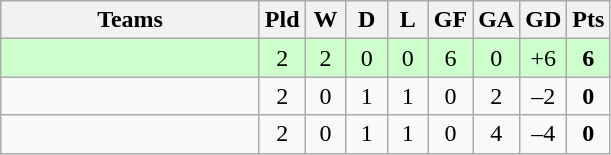<table class="wikitable" style="text-align: center;">
<tr>
<th width=165>Teams</th>
<th width=20>Pld</th>
<th width=20>W</th>
<th width=20>D</th>
<th width=20>L</th>
<th width=20>GF</th>
<th width=20>GA</th>
<th width=20>GD</th>
<th width=20>Pts</th>
</tr>
<tr align=center style="background:#ccffcc;">
<td style="text-align:left;"></td>
<td>2</td>
<td>2</td>
<td>0</td>
<td>0</td>
<td>6</td>
<td>0</td>
<td>+6</td>
<td><strong>6</strong></td>
</tr>
<tr align=center>
<td style="text-align:left;"></td>
<td>2</td>
<td>0</td>
<td>1</td>
<td>1</td>
<td>0</td>
<td>2</td>
<td>–2</td>
<td><strong>0</strong></td>
</tr>
<tr align=center>
<td style="text-align:left;"></td>
<td>2</td>
<td>0</td>
<td>1</td>
<td>1</td>
<td>0</td>
<td>4</td>
<td>–4</td>
<td><strong>0</strong></td>
</tr>
</table>
